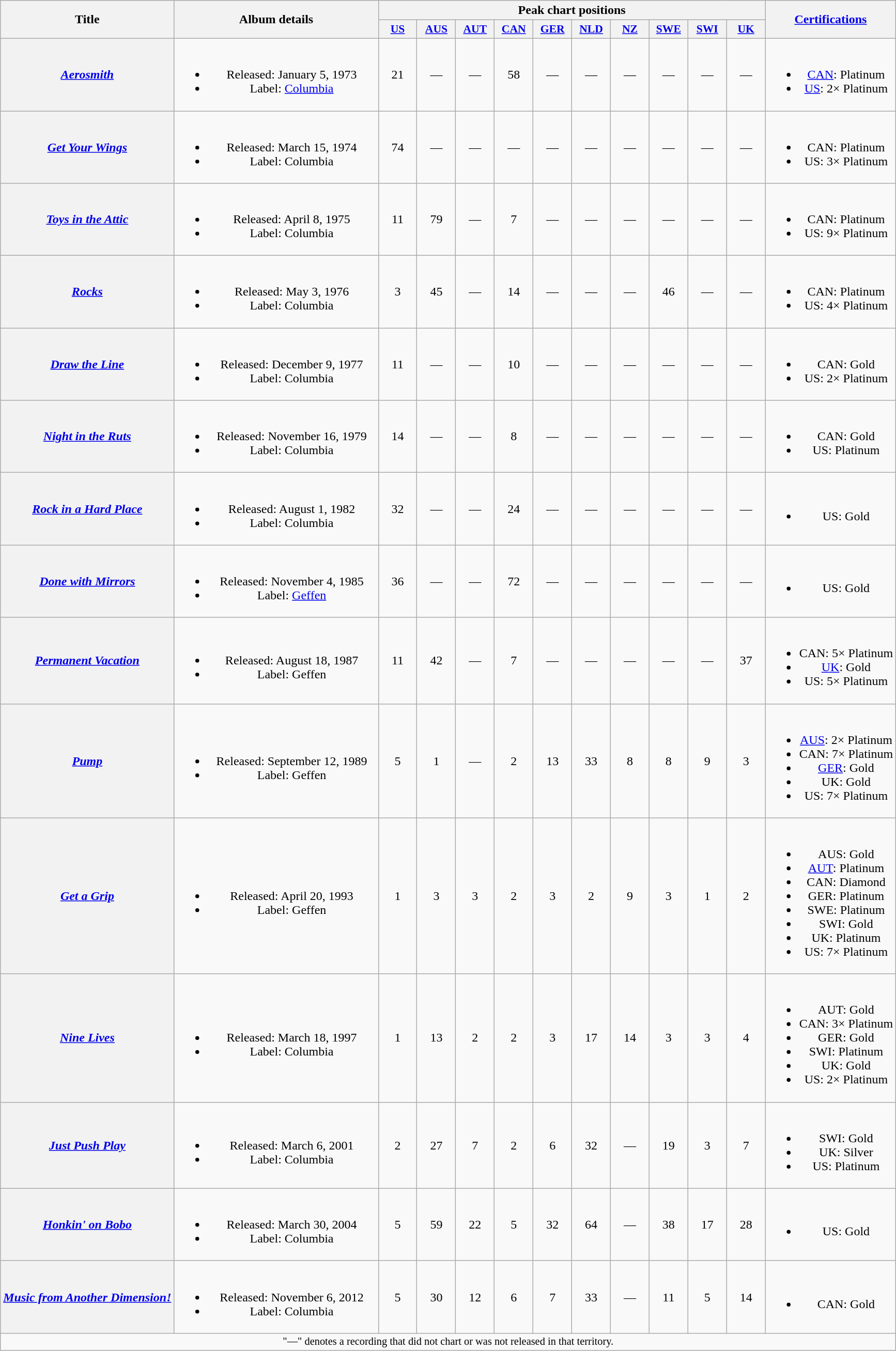<table class="wikitable plainrowheaders" style="text-align:center;">
<tr>
<th rowspan="2">Title</th>
<th scope="col" rowspan="2" style="width:16em;">Album details</th>
<th scope="col" colspan="10">Peak chart positions</th>
<th scope="col" rowspan="2"><a href='#'>Certifications</a></th>
</tr>
<tr>
<th scope="col" style="width:3em;font-size:90%;"><a href='#'>US</a><br></th>
<th scope="col" style="width:3em;font-size:90%;"><a href='#'>AUS</a><br></th>
<th scope="col" style="width:3em;font-size:90%;"><a href='#'>AUT</a><br></th>
<th scope="col" style="width:3em;font-size:90%;"><a href='#'>CAN</a><br></th>
<th scope="col" style="width:3em;font-size:90%;"><a href='#'>GER</a><br></th>
<th scope="col" style="width:3em;font-size:90%;"><a href='#'>NLD</a><br></th>
<th scope="col" style="width:3em;font-size:90%;"><a href='#'>NZ</a><br></th>
<th scope="col" style="width:3em;font-size:90%;"><a href='#'>SWE</a><br></th>
<th scope="col" style="width:3em;font-size:90%;"><a href='#'>SWI</a><br></th>
<th scope="col" style="width:3em;font-size:90%;"><a href='#'>UK</a><br></th>
</tr>
<tr>
<th scope="row"><em><a href='#'>Aerosmith</a></em></th>
<td><br><ul><li>Released: January 5, 1973</li><li>Label: <a href='#'>Columbia</a></li></ul></td>
<td>21</td>
<td>—</td>
<td>—</td>
<td>58</td>
<td>—</td>
<td>—</td>
<td>—</td>
<td>—</td>
<td>—</td>
<td>—</td>
<td><br><ul><li><a href='#'>CAN</a>: Platinum</li><li><a href='#'>US</a>: 2× Platinum</li></ul></td>
</tr>
<tr>
<th scope="row"><em><a href='#'>Get Your Wings</a></em></th>
<td><br><ul><li>Released: March 15, 1974</li><li>Label: Columbia</li></ul></td>
<td>74</td>
<td>—</td>
<td>—</td>
<td>—</td>
<td>—</td>
<td>—</td>
<td>—</td>
<td>—</td>
<td>—</td>
<td>—</td>
<td><br><ul><li>CAN: Platinum</li><li>US: 3× Platinum</li></ul></td>
</tr>
<tr>
<th scope="row"><em><a href='#'>Toys in the Attic</a></em></th>
<td><br><ul><li>Released: April 8, 1975</li><li>Label: Columbia</li></ul></td>
<td>11</td>
<td>79</td>
<td>—</td>
<td>7</td>
<td>—</td>
<td>—</td>
<td>—</td>
<td>—</td>
<td>—</td>
<td>—</td>
<td><br><ul><li>CAN: Platinum</li><li>US: 9× Platinum</li></ul></td>
</tr>
<tr>
<th scope="row"><em><a href='#'>Rocks</a></em></th>
<td><br><ul><li>Released: May 3, 1976</li><li>Label: Columbia</li></ul></td>
<td>3</td>
<td>45</td>
<td>—</td>
<td>14</td>
<td>—</td>
<td>—</td>
<td>—</td>
<td>46</td>
<td>—</td>
<td>—</td>
<td><br><ul><li>CAN: Platinum</li><li>US: 4× Platinum</li></ul></td>
</tr>
<tr>
<th scope="row"><em><a href='#'>Draw the Line</a></em></th>
<td><br><ul><li>Released: December 9, 1977</li><li>Label: Columbia</li></ul></td>
<td>11</td>
<td>—</td>
<td>—</td>
<td>10</td>
<td>—</td>
<td>—</td>
<td>—</td>
<td>—</td>
<td>—</td>
<td>—</td>
<td><br><ul><li>CAN: Gold</li><li>US: 2× Platinum</li></ul></td>
</tr>
<tr>
<th scope="row"><em><a href='#'>Night in the Ruts</a></em></th>
<td><br><ul><li>Released: November 16, 1979</li><li>Label: Columbia</li></ul></td>
<td>14</td>
<td>—</td>
<td>—</td>
<td>8</td>
<td>—</td>
<td>—</td>
<td>—</td>
<td>—</td>
<td>—</td>
<td>—</td>
<td><br><ul><li>CAN: Gold</li><li>US: Platinum</li></ul></td>
</tr>
<tr>
<th scope="row"><em><a href='#'>Rock in a Hard Place</a></em></th>
<td><br><ul><li>Released: August 1, 1982</li><li>Label: Columbia</li></ul></td>
<td>32</td>
<td>—</td>
<td>—</td>
<td>24</td>
<td>—</td>
<td>—</td>
<td>—</td>
<td>—</td>
<td>—</td>
<td>—</td>
<td><br><ul><li>US: Gold</li></ul></td>
</tr>
<tr>
<th scope="row"><em><a href='#'>Done with Mirrors</a></em></th>
<td><br><ul><li>Released: November 4, 1985</li><li>Label: <a href='#'>Geffen</a></li></ul></td>
<td>36</td>
<td>—</td>
<td>—</td>
<td>72</td>
<td>—</td>
<td>—</td>
<td>—</td>
<td>—</td>
<td>—</td>
<td>—</td>
<td><br><ul><li>US: Gold</li></ul></td>
</tr>
<tr>
<th scope="row"><em><a href='#'>Permanent Vacation</a></em></th>
<td><br><ul><li>Released: August 18, 1987</li><li>Label: Geffen</li></ul></td>
<td>11</td>
<td>42</td>
<td>—</td>
<td>7</td>
<td>—</td>
<td>—</td>
<td>—</td>
<td>—</td>
<td>—</td>
<td>37</td>
<td><br><ul><li>CAN: 5× Platinum</li><li><a href='#'>UK</a>: Gold</li><li>US: 5× Platinum</li></ul></td>
</tr>
<tr>
<th scope="row"><em><a href='#'>Pump</a></em></th>
<td><br><ul><li>Released: September 12, 1989</li><li>Label: Geffen</li></ul></td>
<td>5</td>
<td>1</td>
<td>—</td>
<td>2</td>
<td>13</td>
<td>33</td>
<td>8</td>
<td>8</td>
<td>9</td>
<td>3</td>
<td><br><ul><li><a href='#'>AUS</a>: 2× Platinum</li><li>CAN: 7× Platinum</li><li><a href='#'>GER</a>: Gold</li><li>UK: Gold</li><li>US: 7× Platinum</li></ul></td>
</tr>
<tr>
<th scope="row"><em><a href='#'>Get a Grip</a></em></th>
<td><br><ul><li>Released: April 20, 1993</li><li>Label: Geffen</li></ul></td>
<td>1</td>
<td>3</td>
<td>3</td>
<td>2</td>
<td>3</td>
<td>2</td>
<td>9</td>
<td>3</td>
<td>1</td>
<td>2</td>
<td><br><ul><li>AUS: Gold</li><li><a href='#'>AUT</a>: Platinum</li><li>CAN: Diamond</li><li>GER: Platinum</li><li>SWE: Platinum</li><li>SWI: Gold</li><li>UK: Platinum</li><li>US: 7× Platinum</li></ul></td>
</tr>
<tr>
<th scope="row"><em><a href='#'>Nine Lives</a></em></th>
<td><br><ul><li>Released: March 18, 1997</li><li>Label: Columbia</li></ul></td>
<td>1</td>
<td>13</td>
<td>2</td>
<td>2</td>
<td>3</td>
<td>17</td>
<td>14</td>
<td>3</td>
<td>3</td>
<td>4</td>
<td><br><ul><li>AUT: Gold</li><li>CAN: 3× Platinum</li><li>GER: Gold</li><li>SWI: Platinum</li><li>UK: Gold</li><li>US: 2× Platinum</li></ul></td>
</tr>
<tr>
<th scope="row"><em><a href='#'>Just Push Play</a></em></th>
<td><br><ul><li>Released: March 6, 2001</li><li>Label: Columbia</li></ul></td>
<td>2</td>
<td>27</td>
<td>7</td>
<td>2</td>
<td>6</td>
<td>32</td>
<td>—</td>
<td>19</td>
<td>3</td>
<td>7</td>
<td><br><ul><li>SWI: Gold</li><li>UK: Silver</li><li>US: Platinum</li></ul></td>
</tr>
<tr>
<th scope="row"><em><a href='#'>Honkin' on Bobo</a></em></th>
<td><br><ul><li>Released: March 30, 2004</li><li>Label: Columbia</li></ul></td>
<td>5</td>
<td>59</td>
<td>22</td>
<td>5</td>
<td>32</td>
<td>64</td>
<td>—</td>
<td>38</td>
<td>17</td>
<td>28</td>
<td><br><ul><li>US: Gold</li></ul></td>
</tr>
<tr>
<th scope="row"><em><a href='#'>Music from Another Dimension!</a></em></th>
<td><br><ul><li>Released: November 6, 2012</li><li>Label: Columbia</li></ul></td>
<td>5</td>
<td>30</td>
<td>12</td>
<td>6</td>
<td>7</td>
<td>33</td>
<td>—</td>
<td>11</td>
<td>5</td>
<td>14</td>
<td><br><ul><li>CAN: Gold</li></ul></td>
</tr>
<tr>
<td align="center" colspan="30" style="font-size: 85%">"—" denotes a recording that did not chart or was not released in that territory.</td>
</tr>
</table>
